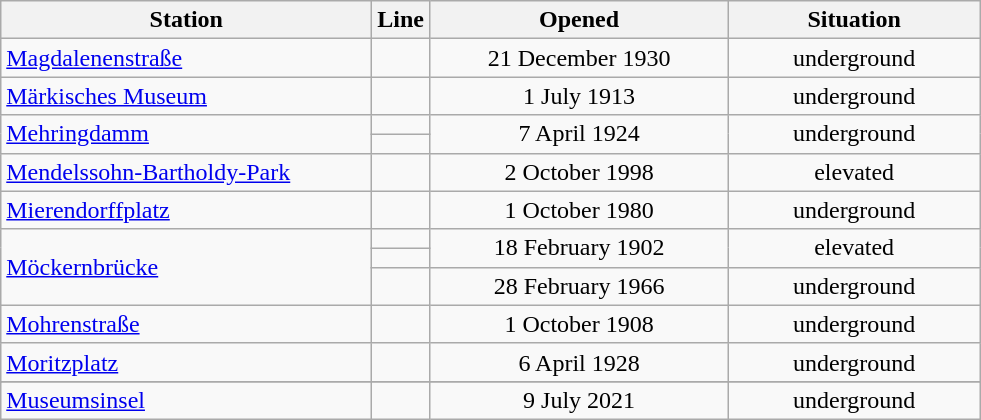<table class="wikitable" style="text-align:center">
<tr>
<th style="width:15em">Station</th>
<th>Line</th>
<th style="width:12em">Opened</th>
<th style="width:10em">Situation</th>
</tr>
<tr>
<td align="left"><a href='#'>Magdalenenstraße</a></td>
<td></td>
<td>21 December 1930</td>
<td>underground</td>
</tr>
<tr>
<td align="left"><a href='#'>Märkisches Museum</a></td>
<td></td>
<td>1 July 1913</td>
<td>underground</td>
</tr>
<tr>
<td rowspan="2" align="left"><a href='#'>Mehringdamm</a></td>
<td></td>
<td rowspan="2">7 April 1924</td>
<td rowspan="2">underground</td>
</tr>
<tr>
<td></td>
</tr>
<tr>
<td align="left"><a href='#'>Mendelssohn-Bartholdy-Park</a></td>
<td></td>
<td>2 October 1998</td>
<td>elevated</td>
</tr>
<tr>
<td align="left"><a href='#'>Mierendorffplatz</a></td>
<td></td>
<td>1 October 1980</td>
<td>underground</td>
</tr>
<tr>
<td rowspan="3" align="left"><a href='#'>Möckernbrücke</a></td>
<td></td>
<td rowspan="2">18 February 1902</td>
<td rowspan="2">elevated</td>
</tr>
<tr>
<td></td>
</tr>
<tr>
<td></td>
<td>28 February 1966</td>
<td>underground</td>
</tr>
<tr>
<td align="left"><a href='#'>Mohrenstraße</a></td>
<td></td>
<td>1 October 1908</td>
<td>underground</td>
</tr>
<tr>
<td align="left"><a href='#'>Moritzplatz</a></td>
<td></td>
<td>6 April 1928</td>
<td>underground</td>
</tr>
<tr>
</tr>
<tr>
<td align="left"><a href='#'>Museumsinsel</a></td>
<td></td>
<td>9 July 2021</td>
<td>underground</td>
</tr>
</table>
